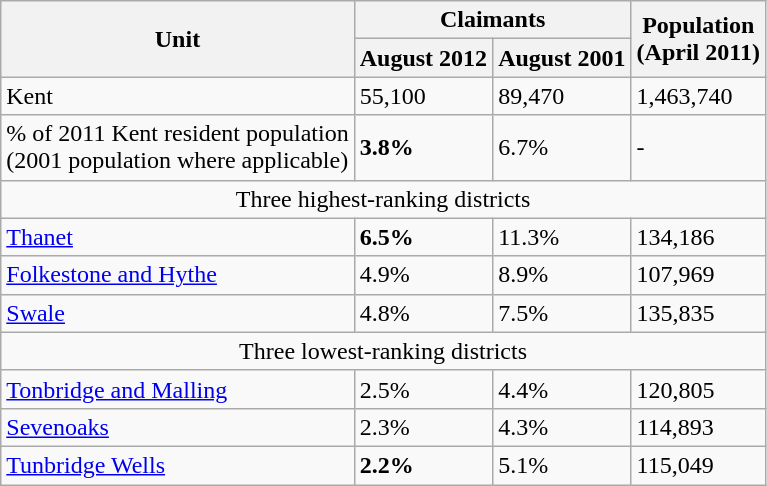<table class="wikitable sortable">
<tr>
<th rowspan=2>Unit</th>
<th colspan=2>Claimants</th>
<th rowspan=2>Population<br>(April 2011)</th>
</tr>
<tr>
<th>August 2012</th>
<th>August 2001</th>
</tr>
<tr>
<td>Kent</td>
<td>55,100</td>
<td>89,470</td>
<td>1,463,740</td>
</tr>
<tr>
<td>% of 2011 Kent resident population<br>(2001 population where applicable)</td>
<td><strong>3.8%</strong></td>
<td>6.7%</td>
<td>-</td>
</tr>
<tr align=center>
<td colspan="4">Three highest-ranking districts</td>
</tr>
<tr>
<td><a href='#'>Thanet</a></td>
<td><strong>6.5%</strong></td>
<td>11.3%</td>
<td>134,186</td>
</tr>
<tr>
<td><a href='#'>Folkestone and Hythe</a></td>
<td>4.9%</td>
<td>8.9%</td>
<td>107,969</td>
</tr>
<tr>
<td><a href='#'>Swale</a></td>
<td>4.8%</td>
<td>7.5%</td>
<td>135,835</td>
</tr>
<tr align=center>
<td colspan="4">Three lowest-ranking districts</td>
</tr>
<tr>
<td><a href='#'>Tonbridge and Malling</a></td>
<td>2.5%</td>
<td>4.4%</td>
<td>120,805</td>
</tr>
<tr>
<td><a href='#'>Sevenoaks</a></td>
<td>2.3%</td>
<td>4.3%</td>
<td>114,893</td>
</tr>
<tr>
<td><a href='#'>Tunbridge Wells</a></td>
<td><strong>2.2%</strong></td>
<td>5.1%</td>
<td>115,049</td>
</tr>
</table>
